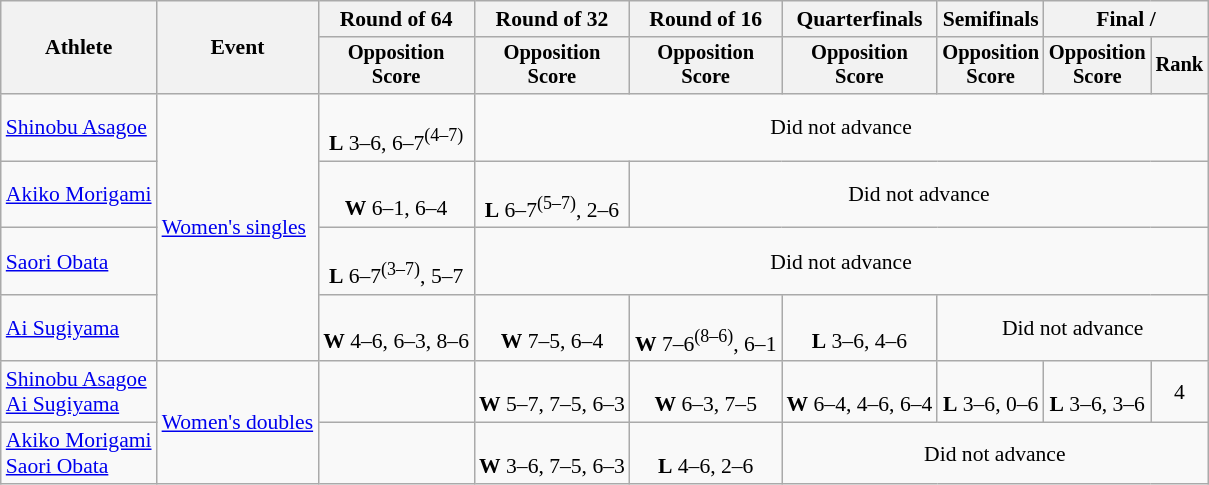<table class=wikitable style="font-size:90%">
<tr>
<th rowspan="2">Athlete</th>
<th rowspan="2">Event</th>
<th>Round of 64</th>
<th>Round of 32</th>
<th>Round of 16</th>
<th>Quarterfinals</th>
<th>Semifinals</th>
<th colspan=2>Final / </th>
</tr>
<tr style="font-size:95%">
<th>Opposition<br>Score</th>
<th>Opposition<br>Score</th>
<th>Opposition<br>Score</th>
<th>Opposition<br>Score</th>
<th>Opposition<br>Score</th>
<th>Opposition<br>Score</th>
<th>Rank</th>
</tr>
<tr align=center>
<td align=left><a href='#'>Shinobu Asagoe</a></td>
<td align=left rowspan=4><a href='#'>Women's singles</a></td>
<td><br><strong>L</strong> 3–6, 6–7<sup>(4–7)</sup></td>
<td colspan=6>Did not advance</td>
</tr>
<tr align=center>
<td align=left><a href='#'>Akiko Morigami</a></td>
<td><br><strong>W</strong> 6–1, 6–4</td>
<td><br><strong>L</strong> 6–7<sup>(5–7)</sup>, 2–6</td>
<td colspan=5>Did not advance</td>
</tr>
<tr align=center>
<td align=left><a href='#'>Saori Obata</a></td>
<td><br><strong>L</strong> 6–7<sup>(3–7)</sup>, 5–7</td>
<td colspan=6>Did not advance</td>
</tr>
<tr align=center>
<td align=left><a href='#'>Ai Sugiyama</a></td>
<td><br><strong>W</strong> 4–6, 6–3, 8–6</td>
<td><br><strong>W</strong> 7–5, 6–4</td>
<td><br><strong>W</strong> 7–6<sup>(8–6)</sup>, 6–1</td>
<td><br><strong>L</strong> 3–6, 4–6</td>
<td colspan=3>Did not advance</td>
</tr>
<tr align=center>
<td align=left><a href='#'>Shinobu Asagoe</a><br><a href='#'>Ai Sugiyama</a></td>
<td align=left rowspan=2><a href='#'>Women's doubles</a></td>
<td></td>
<td><br><strong>W</strong> 5–7, 7–5, 6–3</td>
<td><br><strong>W</strong> 6–3, 7–5</td>
<td><br><strong>W</strong> 6–4, 4–6, 6–4</td>
<td><br><strong>L</strong> 3–6, 0–6</td>
<td><br><strong>L</strong> 3–6, 3–6</td>
<td>4</td>
</tr>
<tr align=center>
<td align=left><a href='#'>Akiko Morigami</a><br><a href='#'>Saori Obata</a></td>
<td></td>
<td><br><strong>W</strong> 3–6, 7–5, 6–3</td>
<td><br><strong>L</strong> 4–6, 2–6</td>
<td colspan=4>Did not advance</td>
</tr>
</table>
